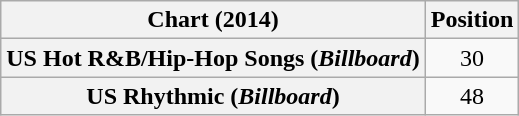<table class="wikitable sortable plainrowheaders">
<tr>
<th>Chart (2014)</th>
<th>Position</th>
</tr>
<tr>
<th scope="row">US Hot R&B/Hip-Hop Songs (<em>Billboard</em>)</th>
<td style="text-align:center;">30</td>
</tr>
<tr>
<th scope="row">US Rhythmic (<em>Billboard</em>)</th>
<td style="text-align:center;">48</td>
</tr>
</table>
